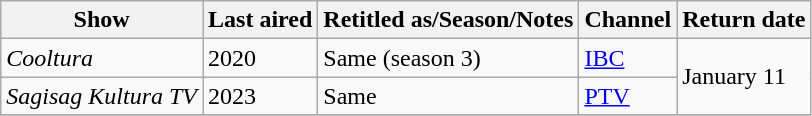<table class="wikitable">
<tr>
<th>Show</th>
<th>Last aired</th>
<th>Retitled as/Season/Notes</th>
<th>Channel</th>
<th>Return date</th>
</tr>
<tr>
<td><em>Cooltura</em></td>
<td>2020</td>
<td>Same (season 3)</td>
<td><a href='#'>IBC</a></td>
<td rowspan="2">January 11</td>
</tr>
<tr>
<td><em>Sagisag Kultura TV</em></td>
<td>2023</td>
<td>Same</td>
<td><a href='#'>PTV</a></td>
</tr>
<tr>
</tr>
</table>
